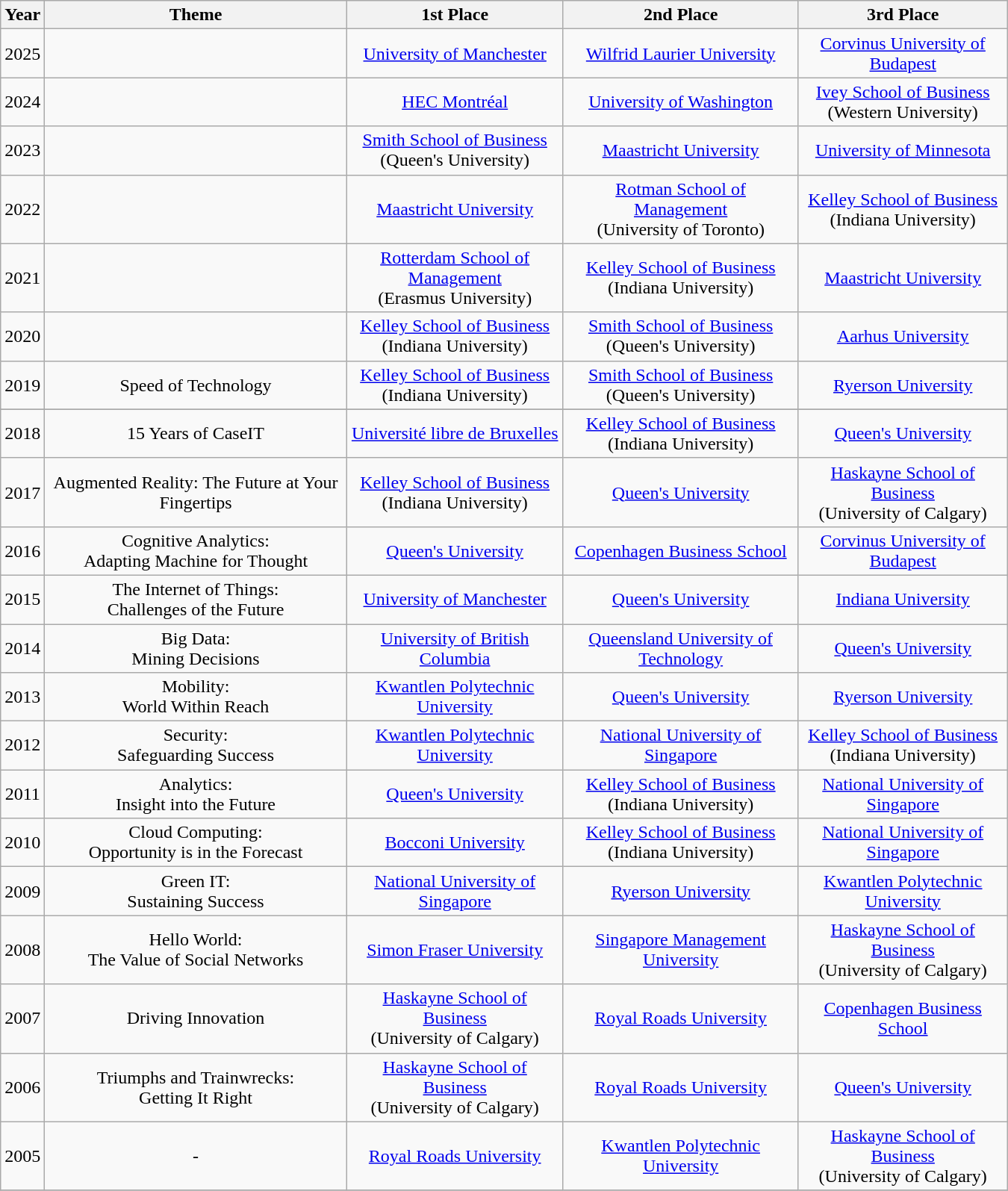<table class="wikitable" style="text-align: center; width: 900px; height: 350px;">
<tr>
<th>Year</th>
<th>Theme</th>
<th>1st Place</th>
<th>2nd Place</th>
<th>3rd Place</th>
</tr>
<tr>
<td>2025</td>
<td></td>
<td><a href='#'>University of Manchester</a></td>
<td><a href='#'>Wilfrid Laurier University</a></td>
<td><a href='#'>Corvinus University of Budapest</a></td>
</tr>
<tr>
<td>2024</td>
<td></td>
<td><a href='#'>HEC Montréal</a></td>
<td><a href='#'>University of Washington</a></td>
<td><a href='#'>Ivey School of Business</a> <br> (Western University)</td>
</tr>
<tr>
<td>2023</td>
<td></td>
<td><a href='#'>Smith School of Business</a> <br> (Queen's University)</td>
<td><a href='#'>Maastricht University</a></td>
<td><a href='#'>University of Minnesota</a></td>
</tr>
<tr>
<td>2022</td>
<td></td>
<td><a href='#'>Maastricht University</a></td>
<td><a href='#'>Rotman School of Management</a> <br> (University of Toronto)</td>
<td><a href='#'>Kelley School of Business</a> <br> (Indiana University)</td>
</tr>
<tr>
<td>2021</td>
<td></td>
<td><a href='#'>Rotterdam School of Management</a> <br> (Erasmus University)</td>
<td><a href='#'>Kelley School of Business</a> <br> (Indiana University)</td>
<td><a href='#'>Maastricht University</a></td>
</tr>
<tr>
<td>2020</td>
<td></td>
<td><a href='#'>Kelley School of Business</a> <br> (Indiana University)</td>
<td><a href='#'>Smith School of Business</a> <br> (Queen's University)</td>
<td><a href='#'>Aarhus University</a></td>
</tr>
<tr>
<td>2019</td>
<td>Speed of Technology</td>
<td><a href='#'>Kelley School of Business</a> <br> (Indiana University)</td>
<td><a href='#'>Smith School of Business</a> <br> (Queen's University)</td>
<td><a href='#'>Ryerson University</a></td>
</tr>
<tr>
</tr>
<tr>
<td>2018</td>
<td>15 Years of CaseIT</td>
<td><a href='#'>Université libre de Bruxelles</a></td>
<td><a href='#'>Kelley School of Business</a> <br> (Indiana University)</td>
<td><a href='#'>Queen's University</a></td>
</tr>
<tr>
<td>2017</td>
<td>Augmented Reality: The Future at Your Fingertips</td>
<td><a href='#'>Kelley School of Business</a> <br> (Indiana University)</td>
<td><a href='#'>Queen's University</a></td>
<td><a href='#'>Haskayne School of Business</a> <br> (University of Calgary)</td>
</tr>
<tr>
<td>2016</td>
<td>Cognitive Analytics:<br>Adapting Machine for Thought</td>
<td><a href='#'>Queen's University</a></td>
<td><a href='#'>Copenhagen Business School</a></td>
<td><a href='#'>Corvinus University of Budapest</a></td>
</tr>
<tr>
<td>2015</td>
<td>The Internet of Things: <br> Challenges of the Future</td>
<td><a href='#'>University of Manchester</a></td>
<td><a href='#'>Queen's University</a></td>
<td><a href='#'>Indiana University</a></td>
</tr>
<tr>
<td>2014</td>
<td>Big Data: <br> Mining Decisions</td>
<td><a href='#'>University of British Columbia</a></td>
<td><a href='#'>Queensland University of Technology</a></td>
<td><a href='#'>Queen's University</a></td>
</tr>
<tr>
<td>2013</td>
<td>Mobility: <br> World Within Reach</td>
<td><a href='#'>Kwantlen Polytechnic University</a></td>
<td><a href='#'>Queen's University</a></td>
<td><a href='#'>Ryerson University</a></td>
</tr>
<tr>
<td>2012</td>
<td>Security: <br> Safeguarding Success</td>
<td><a href='#'>Kwantlen Polytechnic University</a></td>
<td><a href='#'>National University of Singapore</a></td>
<td><a href='#'>Kelley School of Business</a> <br> (Indiana University)</td>
</tr>
<tr>
<td>2011</td>
<td>Analytics: <br> Insight into the Future</td>
<td><a href='#'>Queen's University</a></td>
<td><a href='#'>Kelley School of Business</a> <br> (Indiana University)</td>
<td><a href='#'>National University of Singapore</a></td>
</tr>
<tr>
<td>2010</td>
<td>Cloud Computing: <br> Opportunity is in the Forecast</td>
<td><a href='#'>Bocconi University</a></td>
<td><a href='#'>Kelley School of Business</a> <br> (Indiana University)</td>
<td><a href='#'>National University of Singapore</a></td>
</tr>
<tr>
<td>2009</td>
<td>Green IT:<br> Sustaining Success</td>
<td><a href='#'>National University of Singapore</a></td>
<td><a href='#'>Ryerson University</a></td>
<td><a href='#'>Kwantlen Polytechnic University</a></td>
</tr>
<tr>
<td>2008</td>
<td>Hello World:<br> The Value of Social Networks</td>
<td><a href='#'>Simon Fraser University</a></td>
<td><a href='#'>Singapore Management University</a></td>
<td><a href='#'>Haskayne School of Business</a> <br> (University of Calgary)</td>
</tr>
<tr>
<td>2007</td>
<td>Driving Innovation</td>
<td><a href='#'>Haskayne School of Business</a> <br> (University of Calgary)</td>
<td><a href='#'>Royal Roads University</a></td>
<td><a href='#'>Copenhagen Business School</a></td>
</tr>
<tr>
<td>2006</td>
<td>Triumphs and Trainwrecks:<br> Getting It Right</td>
<td><a href='#'>Haskayne School of Business</a> <br> (University of Calgary)</td>
<td><a href='#'>Royal Roads University</a></td>
<td><a href='#'>Queen's University</a></td>
</tr>
<tr>
<td>2005</td>
<td>-</td>
<td><a href='#'>Royal Roads University</a></td>
<td><a href='#'>Kwantlen Polytechnic University</a></td>
<td><a href='#'>Haskayne School of Business</a> <br> (University of Calgary)</td>
</tr>
<tr>
</tr>
</table>
